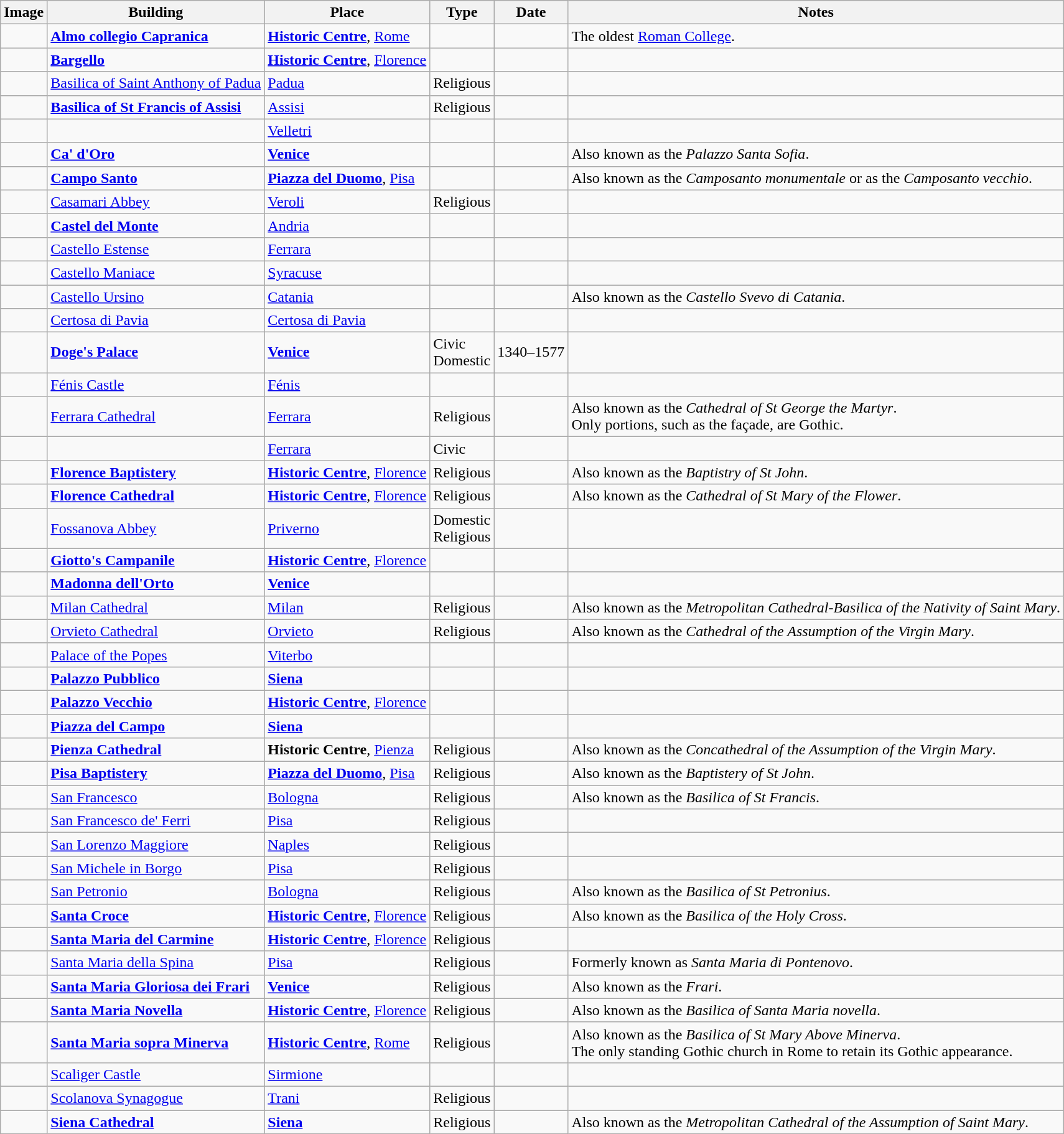<table class="wikitable sortable mw-collapsible mw-collapsed">
<tr>
<th>Image</th>
<th>Building</th>
<th>Place</th>
<th>Type</th>
<th>Date</th>
<th>Notes</th>
</tr>
<tr>
<td></td>
<td><a href='#'><strong>Almo collegio Capranica</strong></a></td>
<td><a href='#'><strong>Historic Centre</strong></a>, <a href='#'>Rome</a></td>
<td></td>
<td></td>
<td>The oldest <a href='#'>Roman College</a>.</td>
</tr>
<tr>
<td></td>
<td><strong><a href='#'>Bargello</a></strong></td>
<td><a href='#'><strong>Historic Centre</strong></a>, <a href='#'>Florence</a></td>
<td></td>
<td></td>
<td></td>
</tr>
<tr>
<td></td>
<td><a href='#'>Basilica of Saint Anthony of Padua</a></td>
<td><a href='#'>Padua</a></td>
<td>Religious</td>
<td></td>
<td></td>
</tr>
<tr>
<td></td>
<td><strong><a href='#'>Basilica of St Francis of Assisi</a></strong></td>
<td><a href='#'>Assisi</a></td>
<td>Religious</td>
<td></td>
<td></td>
</tr>
<tr>
<td></td>
<td></td>
<td><a href='#'>Velletri</a></td>
<td></td>
<td></td>
<td></td>
</tr>
<tr>
<td></td>
<td><strong><a href='#'>Ca' d'Oro</a></strong></td>
<td><strong><a href='#'>Venice</a></strong></td>
<td></td>
<td></td>
<td>Also known as the <em>Palazzo Santa Sofia</em>.</td>
</tr>
<tr>
<td></td>
<td><strong><a href='#'>Campo Santo</a></strong></td>
<td><strong><a href='#'>Piazza del Duomo</a></strong>, <a href='#'>Pisa</a></td>
<td></td>
<td></td>
<td>Also known as the <em>Camposanto monumentale</em> or as the <em>Camposanto vecchio</em>.</td>
</tr>
<tr>
<td></td>
<td><a href='#'>Casamari Abbey</a></td>
<td><a href='#'>Veroli</a></td>
<td>Religious</td>
<td></td>
<td></td>
</tr>
<tr>
<td></td>
<td><strong><a href='#'>Castel del Monte</a></strong></td>
<td><a href='#'>Andria</a></td>
<td></td>
<td></td>
<td></td>
</tr>
<tr>
<td></td>
<td><a href='#'>Castello Estense</a></td>
<td><a href='#'>Ferrara</a></td>
<td></td>
<td></td>
<td></td>
</tr>
<tr>
<td></td>
<td><a href='#'>Castello Maniace</a></td>
<td><a href='#'>Syracuse</a></td>
<td></td>
<td></td>
<td></td>
</tr>
<tr>
<td></td>
<td><a href='#'>Castello Ursino</a></td>
<td><a href='#'>Catania</a></td>
<td></td>
<td></td>
<td>Also known as the <em>Castello Svevo di Catania</em>.</td>
</tr>
<tr>
<td></td>
<td><a href='#'>Certosa di Pavia</a></td>
<td><a href='#'>Certosa di Pavia</a></td>
<td></td>
<td></td>
<td></td>
</tr>
<tr>
<td></td>
<td><strong><a href='#'>Doge's Palace</a></strong></td>
<td><strong><a href='#'>Venice</a></strong></td>
<td>Civic<br>Domestic</td>
<td>1340–1577</td>
<td></td>
</tr>
<tr>
<td></td>
<td><a href='#'>Fénis Castle</a></td>
<td><a href='#'>Fénis</a></td>
<td></td>
<td></td>
<td></td>
</tr>
<tr>
<td></td>
<td><a href='#'>Ferrara Cathedral</a></td>
<td><a href='#'>Ferrara</a></td>
<td>Religious</td>
<td></td>
<td>Also known as the <em>Cathedral of St George the Martyr</em>.<br>Only portions, such as the façade, are Gothic.</td>
</tr>
<tr>
<td></td>
<td></td>
<td><a href='#'>Ferrara</a></td>
<td>Civic</td>
<td></td>
<td></td>
</tr>
<tr>
<td></td>
<td><strong><a href='#'>Florence Baptistery</a></strong></td>
<td><a href='#'><strong>Historic Centre</strong></a>, <a href='#'>Florence</a></td>
<td>Religious</td>
<td></td>
<td>Also known as the <em>Baptistry of St John</em>.</td>
</tr>
<tr>
<td></td>
<td><strong><a href='#'>Florence Cathedral</a></strong></td>
<td><strong><a href='#'>Historic Centre</a></strong>, <a href='#'>Florence</a></td>
<td>Religious</td>
<td></td>
<td>Also known as the <em>Cathedral of St Mary of the Flower</em>.</td>
</tr>
<tr>
<td></td>
<td><a href='#'>Fossanova Abbey</a></td>
<td><a href='#'>Priverno</a></td>
<td>Domestic<br>Religious</td>
<td></td>
<td></td>
</tr>
<tr>
<td></td>
<td><strong><a href='#'>Giotto's Campanile</a></strong></td>
<td><strong><a href='#'>Historic Centre</a></strong>, <a href='#'>Florence</a></td>
<td></td>
<td></td>
<td></td>
</tr>
<tr>
<td></td>
<td><strong><a href='#'>Madonna dell'Orto</a></strong></td>
<td><strong><a href='#'>Venice</a></strong></td>
<td></td>
<td></td>
<td></td>
</tr>
<tr>
<td></td>
<td><a href='#'>Milan Cathedral</a></td>
<td><a href='#'>Milan</a></td>
<td>Religious</td>
<td></td>
<td>Also known as the <em>Metropolitan Cathedral-Basilica of the Nativity of Saint Mary</em>.</td>
</tr>
<tr>
<td></td>
<td><a href='#'>Orvieto Cathedral</a></td>
<td><a href='#'>Orvieto</a></td>
<td>Religious</td>
<td></td>
<td>Also known as the <em>Cathedral of the Assumption of the Virgin Mary</em>.</td>
</tr>
<tr>
<td></td>
<td><a href='#'>Palace of the Popes</a></td>
<td><a href='#'>Viterbo</a></td>
<td></td>
<td></td>
<td></td>
</tr>
<tr>
<td></td>
<td><strong><a href='#'>Palazzo Pubblico</a></strong></td>
<td><strong><a href='#'>Siena</a></strong></td>
<td></td>
<td></td>
<td></td>
</tr>
<tr>
<td></td>
<td><strong><a href='#'>Palazzo Vecchio</a></strong></td>
<td><a href='#'><strong>Historic Centre</strong></a>, <a href='#'>Florence</a></td>
<td></td>
<td></td>
<td></td>
</tr>
<tr>
<td></td>
<td><strong><a href='#'>Piazza del Campo</a></strong></td>
<td><strong><a href='#'>Siena</a></strong></td>
<td></td>
<td></td>
<td></td>
</tr>
<tr>
<td></td>
<td><strong><a href='#'>Pienza Cathedral</a></strong></td>
<td><strong>Historic Centre</strong>, <a href='#'>Pienza</a></td>
<td>Religious</td>
<td></td>
<td>Also known as the <em>Concathedral of the Assumption of the Virgin Mary</em>.</td>
</tr>
<tr>
<td></td>
<td><strong><a href='#'>Pisa Baptistery</a></strong></td>
<td><strong><a href='#'>Piazza del Duomo</a></strong>, <a href='#'>Pisa</a></td>
<td>Religious</td>
<td></td>
<td>Also known as the <em>Baptistery of St John</em>.</td>
</tr>
<tr>
<td></td>
<td><a href='#'>San Francesco</a></td>
<td><a href='#'>Bologna</a></td>
<td>Religious</td>
<td></td>
<td>Also known as the <em>Basilica of St Francis</em>.</td>
</tr>
<tr>
<td></td>
<td><a href='#'>San Francesco de' Ferri</a></td>
<td><a href='#'>Pisa</a></td>
<td>Religious</td>
<td></td>
<td></td>
</tr>
<tr>
<td></td>
<td><a href='#'>San Lorenzo Maggiore</a></td>
<td><a href='#'>Naples</a></td>
<td>Religious</td>
<td></td>
<td></td>
</tr>
<tr>
<td></td>
<td><a href='#'>San Michele in Borgo</a></td>
<td><a href='#'>Pisa</a></td>
<td>Religious</td>
<td></td>
<td></td>
</tr>
<tr>
<td></td>
<td><a href='#'>San Petronio</a></td>
<td><a href='#'>Bologna</a></td>
<td>Religious</td>
<td></td>
<td>Also known as the <em>Basilica of St Petronius</em>.</td>
</tr>
<tr>
<td></td>
<td><a href='#'><strong>Santa Croce</strong></a></td>
<td><strong><a href='#'>Historic Centre</a></strong>, <a href='#'>Florence</a></td>
<td>Religious</td>
<td></td>
<td>Also known as the <em>Basilica of the Holy Cross</em>.</td>
</tr>
<tr>
<td></td>
<td><a href='#'><strong>Santa Maria del Carmine</strong></a></td>
<td><a href='#'><strong>Historic Centre</strong></a>, <a href='#'>Florence</a></td>
<td>Religious</td>
<td></td>
<td></td>
</tr>
<tr>
<td></td>
<td><a href='#'>Santa Maria della Spina</a></td>
<td><a href='#'>Pisa</a></td>
<td>Religious</td>
<td></td>
<td>Formerly known as <em>Santa Maria di Pontenovo</em>.</td>
</tr>
<tr>
<td></td>
<td><strong><a href='#'>Santa Maria Gloriosa dei Frari</a></strong></td>
<td><strong><a href='#'>Venice</a></strong></td>
<td>Religious</td>
<td></td>
<td>Also known as the <em>Frari</em>.</td>
</tr>
<tr>
<td></td>
<td><strong><a href='#'>Santa Maria Novella</a></strong></td>
<td><strong><a href='#'>Historic Centre</a></strong>, <a href='#'>Florence</a></td>
<td>Religious</td>
<td></td>
<td>Also known as the <em>Basilica of Santa Maria novella</em>.</td>
</tr>
<tr>
<td></td>
<td><strong><a href='#'>Santa Maria sopra Minerva</a></strong></td>
<td><a href='#'><strong>Historic Centre</strong></a>, <a href='#'>Rome</a></td>
<td>Religious</td>
<td></td>
<td>Also known as the <em>Basilica of St Mary Above Minerva</em>.<br>The only standing Gothic church in Rome to retain its Gothic appearance.</td>
</tr>
<tr>
<td></td>
<td><a href='#'>Scaliger Castle</a></td>
<td><a href='#'>Sirmione</a></td>
<td></td>
<td></td>
<td></td>
</tr>
<tr>
<td></td>
<td><a href='#'>Scolanova Synagogue</a></td>
<td><a href='#'>Trani</a></td>
<td>Religious</td>
<td></td>
<td></td>
</tr>
<tr>
<td></td>
<td><strong><a href='#'>Siena Cathedral</a></strong></td>
<td><strong><a href='#'>Siena</a></strong></td>
<td>Religious</td>
<td></td>
<td>Also known as the <em>Metropolitan Cathedral of the Assumption of Saint Mary</em>.</td>
</tr>
</table>
